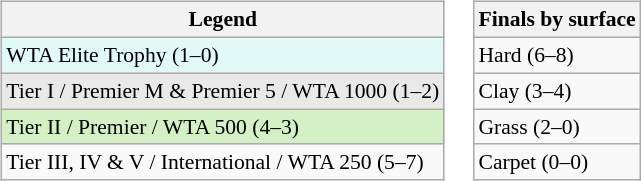<table>
<tr valign=top>
<td><br><table class=wikitable style="font-size:90%">
<tr>
<th>Legend</th>
</tr>
<tr>
<td style=background:#e2faf7>WTA Elite Trophy (1–0)</td>
</tr>
<tr>
<td bgcolor=#e9e9e9>Tier I / Premier M & Premier 5 / WTA 1000 (1–2)</td>
</tr>
<tr>
<td bgcolor=#d4f1c5>Tier II / Premier / WTA 500 (4–3)</td>
</tr>
<tr>
<td>Tier III, IV & V / International / WTA 250 (5–7)</td>
</tr>
</table>
</td>
<td><br><table class=wikitable style="font-size:90%">
<tr>
<th>Finals by surface</th>
</tr>
<tr>
<td>Hard (6–8)</td>
</tr>
<tr>
<td>Clay (3–4)</td>
</tr>
<tr>
<td>Grass (2–0)</td>
</tr>
<tr>
<td>Carpet (0–0)</td>
</tr>
</table>
</td>
</tr>
</table>
